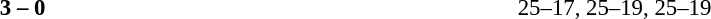<table width=100% cellspacing=1>
<tr>
<th width=20%></th>
<th width=12%></th>
<th width=20%></th>
<th width=33%></th>
<td></td>
</tr>
<tr style=font-size:95%>
<td align=right><strong></strong></td>
<td align=center><strong>3 – 0</strong></td>
<td></td>
<td>25–17, 25–19, 25–19</td>
</tr>
</table>
